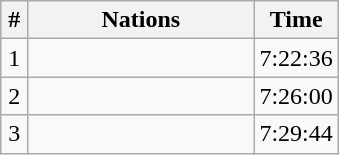<table class="wikitable" style="text-align:center;">
<tr>
<th width=8%>#</th>
<th width=67%>Nations</th>
<th width=25%>Time</th>
</tr>
<tr>
<td>1</td>
<td align="left"></td>
<td>7:22:36</td>
</tr>
<tr>
<td>2</td>
<td align="left"></td>
<td>7:26:00</td>
</tr>
<tr>
<td>3</td>
<td align="left"></td>
<td>7:29:44</td>
</tr>
</table>
